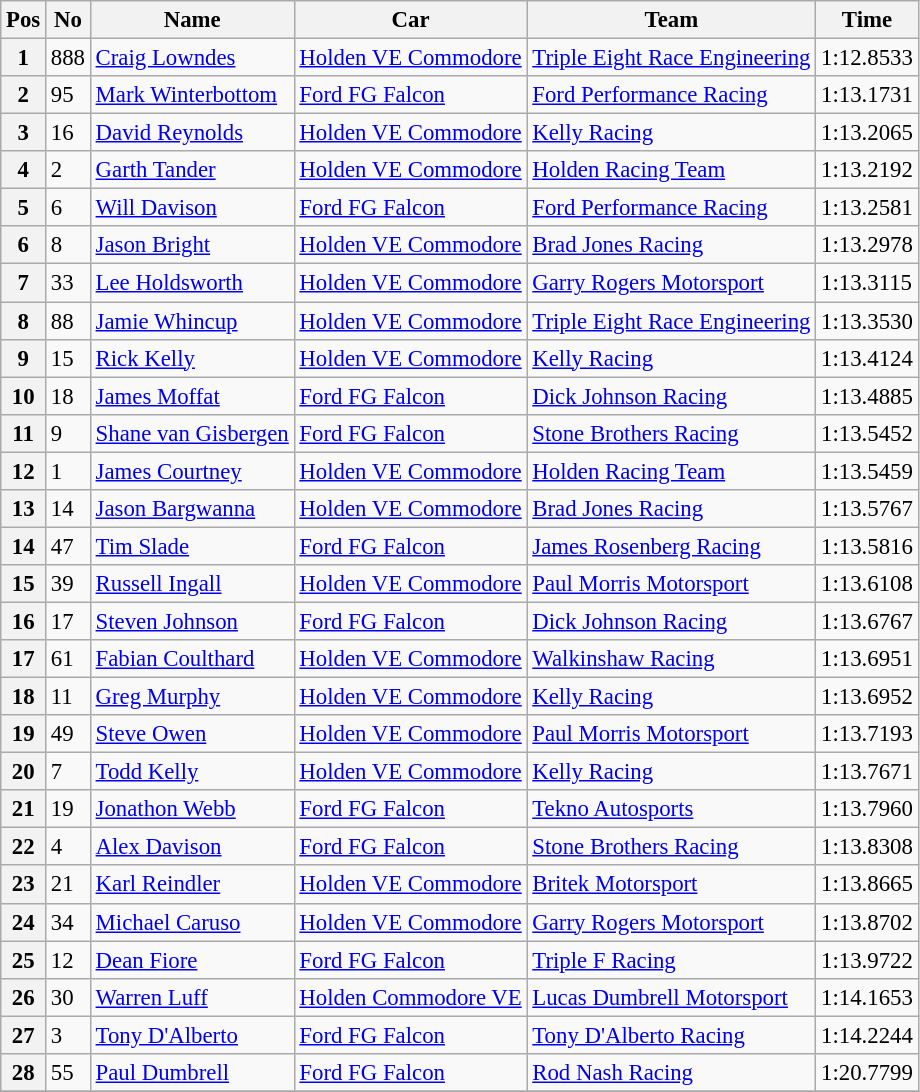<table class="wikitable" style="font-size: 95%;">
<tr>
<th>Pos</th>
<th>No</th>
<th>Name</th>
<th>Car</th>
<th>Team</th>
<th>Time</th>
</tr>
<tr>
<th>1</th>
<td>888</td>
<td><a href='#'>Craig Lowndes</a></td>
<td><a href='#'>Holden VE Commodore</a></td>
<td><a href='#'>Triple Eight Race Engineering</a></td>
<td>1:12.8533</td>
</tr>
<tr>
<th>2</th>
<td>95</td>
<td><a href='#'>Mark Winterbottom</a></td>
<td><a href='#'>Ford FG Falcon</a></td>
<td><a href='#'>Ford Performance Racing</a></td>
<td>1:13.1731</td>
</tr>
<tr>
<th>3</th>
<td>16</td>
<td><a href='#'>David Reynolds</a></td>
<td><a href='#'>Holden VE Commodore</a></td>
<td><a href='#'>Kelly Racing</a></td>
<td>1:13.2065</td>
</tr>
<tr>
<th>4</th>
<td>2</td>
<td><a href='#'>Garth Tander</a></td>
<td><a href='#'>Holden VE Commodore</a></td>
<td><a href='#'>Holden Racing Team</a></td>
<td>1:13.2192</td>
</tr>
<tr>
<th>5</th>
<td>6</td>
<td><a href='#'>Will Davison</a></td>
<td><a href='#'>Ford FG Falcon</a></td>
<td><a href='#'>Ford Performance Racing</a></td>
<td>1:13.2581</td>
</tr>
<tr>
<th>6</th>
<td>8</td>
<td><a href='#'>Jason Bright</a></td>
<td><a href='#'>Holden VE Commodore</a></td>
<td><a href='#'>Brad Jones Racing</a></td>
<td>1:13.2978</td>
</tr>
<tr>
<th>7</th>
<td>33</td>
<td><a href='#'>Lee Holdsworth</a></td>
<td><a href='#'>Holden VE Commodore</a></td>
<td><a href='#'>Garry Rogers Motorsport</a></td>
<td>1:13.3115</td>
</tr>
<tr>
<th>8</th>
<td>88</td>
<td><a href='#'>Jamie Whincup</a></td>
<td><a href='#'>Holden VE Commodore</a></td>
<td><a href='#'>Triple Eight Race Engineering</a></td>
<td>1:13.3530</td>
</tr>
<tr>
<th>9</th>
<td>15</td>
<td><a href='#'>Rick Kelly</a></td>
<td><a href='#'>Holden VE Commodore</a></td>
<td><a href='#'>Kelly Racing</a></td>
<td>1:13.4124</td>
</tr>
<tr>
<th>10</th>
<td>18</td>
<td><a href='#'>James Moffat</a></td>
<td><a href='#'>Ford FG Falcon</a></td>
<td><a href='#'>Dick Johnson Racing</a></td>
<td>1:13.4885</td>
</tr>
<tr>
<th>11</th>
<td>9</td>
<td><a href='#'>Shane van Gisbergen</a></td>
<td><a href='#'>Ford FG Falcon</a></td>
<td><a href='#'>Stone Brothers Racing</a></td>
<td>1:13.5452</td>
</tr>
<tr>
<th>12</th>
<td>1</td>
<td><a href='#'>James Courtney</a></td>
<td><a href='#'>Holden VE Commodore</a></td>
<td><a href='#'>Holden Racing Team</a></td>
<td>1:13.5459</td>
</tr>
<tr>
<th>13</th>
<td>14</td>
<td><a href='#'>Jason Bargwanna</a></td>
<td><a href='#'>Holden VE Commodore</a></td>
<td><a href='#'>Brad Jones Racing</a></td>
<td>1:13.5767</td>
</tr>
<tr>
<th>14</th>
<td>47</td>
<td><a href='#'>Tim Slade</a></td>
<td><a href='#'>Ford FG Falcon</a></td>
<td><a href='#'>James Rosenberg Racing</a></td>
<td>1:13.5816</td>
</tr>
<tr>
<th>15</th>
<td>39</td>
<td><a href='#'>Russell Ingall</a></td>
<td><a href='#'>Holden VE Commodore</a></td>
<td><a href='#'>Paul Morris Motorsport</a></td>
<td>1:13.6108</td>
</tr>
<tr>
<th>16</th>
<td>17</td>
<td><a href='#'>Steven Johnson</a></td>
<td><a href='#'>Ford FG Falcon</a></td>
<td><a href='#'>Dick Johnson Racing</a></td>
<td>1:13.6767</td>
</tr>
<tr>
<th>17</th>
<td>61</td>
<td><a href='#'>Fabian Coulthard</a></td>
<td><a href='#'>Holden VE Commodore</a></td>
<td><a href='#'>Walkinshaw Racing</a></td>
<td>1:13.6951</td>
</tr>
<tr>
<th>18</th>
<td>11</td>
<td><a href='#'>Greg Murphy</a></td>
<td><a href='#'>Holden VE Commodore</a></td>
<td><a href='#'>Kelly Racing</a></td>
<td>1:13.6952</td>
</tr>
<tr>
<th>19</th>
<td>49</td>
<td><a href='#'>Steve Owen</a></td>
<td><a href='#'>Holden VE Commodore</a></td>
<td><a href='#'>Paul Morris Motorsport</a></td>
<td>1:13.7193</td>
</tr>
<tr>
<th>20</th>
<td>7</td>
<td><a href='#'>Todd Kelly</a></td>
<td><a href='#'>Holden VE Commodore</a></td>
<td><a href='#'>Kelly Racing</a></td>
<td>1:13.7671</td>
</tr>
<tr>
<th>21</th>
<td>19</td>
<td><a href='#'>Jonathon Webb</a></td>
<td><a href='#'>Ford FG Falcon</a></td>
<td><a href='#'>Tekno Autosports</a></td>
<td>1:13.7960</td>
</tr>
<tr>
<th>22</th>
<td>4</td>
<td><a href='#'>Alex Davison</a></td>
<td><a href='#'>Ford FG Falcon</a></td>
<td><a href='#'>Stone Brothers Racing</a></td>
<td>1:13.8308</td>
</tr>
<tr>
<th>23</th>
<td>21</td>
<td><a href='#'>Karl Reindler</a></td>
<td><a href='#'>Holden VE Commodore</a></td>
<td><a href='#'>Britek Motorsport</a></td>
<td>1:13.8665</td>
</tr>
<tr>
<th>24</th>
<td>34</td>
<td><a href='#'>Michael Caruso</a></td>
<td><a href='#'>Holden VE Commodore</a></td>
<td><a href='#'>Garry Rogers Motorsport</a></td>
<td>1:13.8702</td>
</tr>
<tr>
<th>25</th>
<td>12</td>
<td><a href='#'>Dean Fiore</a></td>
<td><a href='#'>Ford FG Falcon</a></td>
<td><a href='#'>Triple F Racing</a></td>
<td>1:13.9722</td>
</tr>
<tr>
<th>26</th>
<td>30</td>
<td><a href='#'>Warren Luff</a></td>
<td><a href='#'>Holden Commodore VE</a></td>
<td><a href='#'>Lucas Dumbrell Motorsport</a></td>
<td>1:14.1653</td>
</tr>
<tr>
<th>27</th>
<td>3</td>
<td><a href='#'>Tony D'Alberto</a></td>
<td><a href='#'>Ford FG Falcon</a></td>
<td><a href='#'>Tony D'Alberto Racing</a></td>
<td>1:14.2244</td>
</tr>
<tr>
<th>28</th>
<td>55</td>
<td><a href='#'>Paul Dumbrell</a></td>
<td><a href='#'>Ford FG Falcon</a></td>
<td><a href='#'>Rod Nash Racing</a></td>
<td>1:20.7799</td>
</tr>
<tr>
</tr>
</table>
